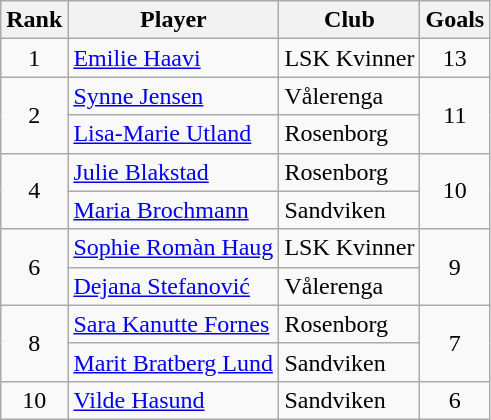<table class="wikitable" style="text-align:center">
<tr>
<th>Rank</th>
<th>Player</th>
<th>Club</th>
<th>Goals</th>
</tr>
<tr>
<td rowspan="1">1</td>
<td align="left"> <a href='#'>Emilie Haavi</a></td>
<td align="left">LSK Kvinner</td>
<td rowspan="1">13</td>
</tr>
<tr>
<td rowspan="2">2</td>
<td align="left"> <a href='#'>Synne Jensen</a></td>
<td align="left">Vålerenga</td>
<td rowspan="2">11</td>
</tr>
<tr>
<td align="left"> <a href='#'>Lisa-Marie Utland</a></td>
<td align="left">Rosenborg</td>
</tr>
<tr>
<td rowspan="2">4</td>
<td align="left"> <a href='#'>Julie Blakstad</a></td>
<td align="left">Rosenborg</td>
<td rowspan="2">10</td>
</tr>
<tr>
<td align="left"> <a href='#'>Maria Brochmann</a></td>
<td align="left">Sandviken</td>
</tr>
<tr>
<td rowspan="2">6</td>
<td align="left"> <a href='#'>Sophie Romàn Haug</a></td>
<td align="left">LSK Kvinner</td>
<td rowspan="2">9</td>
</tr>
<tr>
<td align="left"> <a href='#'>Dejana Stefanović</a></td>
<td align="left">Vålerenga</td>
</tr>
<tr>
<td rowspan="2">8</td>
<td align="left"> <a href='#'>Sara Kanutte Fornes</a></td>
<td align="left">Rosenborg</td>
<td rowspan="2">7</td>
</tr>
<tr>
<td align="left"> <a href='#'>Marit Bratberg Lund</a></td>
<td align="left">Sandviken</td>
</tr>
<tr>
<td rowspan="1">10</td>
<td align="left"> <a href='#'>Vilde Hasund</a></td>
<td align="left">Sandviken</td>
<td rowspan="1">6</td>
</tr>
</table>
